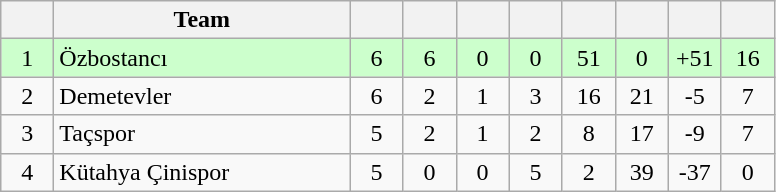<table class=wikitable>
<tr>
<th width=28></th>
<th width=190>Team</th>
<th width=28></th>
<th width=28></th>
<th width=28></th>
<th width=28></th>
<th width=28></th>
<th width=28></th>
<th width=28></th>
<th width=28></th>
</tr>
<tr align=center bgcolor=#cfc>
<td>1</td>
<td align=left>Özbostancı</td>
<td>6</td>
<td>6</td>
<td>0</td>
<td>0</td>
<td>51</td>
<td>0</td>
<td>+51</td>
<td>16</td>
</tr>
<tr align=center>
<td>2</td>
<td align=left>Demetevler</td>
<td>6</td>
<td>2</td>
<td>1</td>
<td>3</td>
<td>16</td>
<td>21</td>
<td>-5</td>
<td>7</td>
</tr>
<tr align=center>
<td>3</td>
<td align=left>Taçspor</td>
<td>5</td>
<td>2</td>
<td>1</td>
<td>2</td>
<td>8</td>
<td>17</td>
<td>-9</td>
<td>7</td>
</tr>
<tr align=center>
<td>4</td>
<td align=left>Kütahya Çinispor</td>
<td>5</td>
<td>0</td>
<td>0</td>
<td>5</td>
<td>2</td>
<td>39</td>
<td>-37</td>
<td>0</td>
</tr>
</table>
